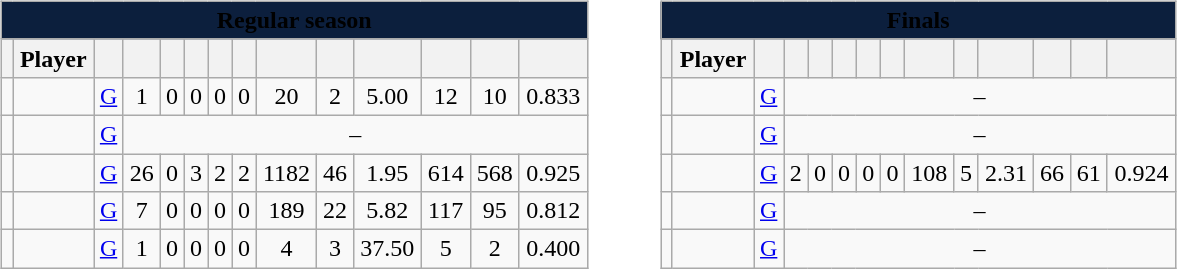<table>
<tr valign=top>
<td><br><table class="sortable wikitable" style="width:100%;text-align:center">
<tr>
<th style="background:#0c1f3d;" colspan="14"><span>Regular season</span></th>
</tr>
<tr>
<th></th>
<th>Player</th>
<th></th>
<th></th>
<th></th>
<th></th>
<th></th>
<th></th>
<th></th>
<th></th>
<th></th>
<th></th>
<th></th>
<th></th>
</tr>
<tr>
<td></td>
<td align="left"></td>
<td><a href='#'>G</a></td>
<td>1</td>
<td>0</td>
<td>0</td>
<td>0</td>
<td>0</td>
<td>20</td>
<td>2</td>
<td>5.00</td>
<td>12</td>
<td>10</td>
<td>0.833</td>
</tr>
<tr>
<td></td>
<td align="left"></td>
<td><a href='#'>G</a></td>
<td colspan="11">–</td>
</tr>
<tr>
<td></td>
<td align="left"></td>
<td><a href='#'>G</a></td>
<td>26</td>
<td>0</td>
<td>3</td>
<td>2</td>
<td>2</td>
<td>1182</td>
<td>46</td>
<td>1.95</td>
<td>614</td>
<td>568</td>
<td>0.925</td>
</tr>
<tr>
<td></td>
<td align="left"></td>
<td><a href='#'>G</a></td>
<td>7</td>
<td>0</td>
<td>0</td>
<td>0</td>
<td>0</td>
<td>189</td>
<td>22</td>
<td>5.82</td>
<td>117</td>
<td>95</td>
<td>0.812</td>
</tr>
<tr>
<td></td>
<td align="left"></td>
<td><a href='#'>G</a></td>
<td>1</td>
<td>0</td>
<td>0</td>
<td>0</td>
<td>0</td>
<td>4</td>
<td>3</td>
<td>37.50</td>
<td>5</td>
<td>2</td>
<td>0.400</td>
</tr>
</table>
</td>
<td></td>
<td></td>
<td></td>
<td></td>
<td></td>
<td></td>
<td></td>
<td></td>
<td></td>
<td></td>
<td></td>
<td><br><table class="sortable wikitable" style="width:100%;text-align:center">
<tr>
<th style="background:#0c1f3d;" colspan="14"><span>Finals</span></th>
</tr>
<tr>
<th></th>
<th>Player</th>
<th></th>
<th></th>
<th></th>
<th></th>
<th></th>
<th></th>
<th></th>
<th></th>
<th></th>
<th></th>
<th></th>
<th></th>
</tr>
<tr>
<td></td>
<td align="left"></td>
<td><a href='#'>G</a></td>
<td colspan="11">–</td>
</tr>
<tr>
<td></td>
<td align="left"></td>
<td><a href='#'>G</a></td>
<td colspan="11">–</td>
</tr>
<tr>
<td></td>
<td align="left"></td>
<td><a href='#'>G</a></td>
<td>2</td>
<td>0</td>
<td>0</td>
<td>0</td>
<td>0</td>
<td>108</td>
<td>5</td>
<td>2.31</td>
<td>66</td>
<td>61</td>
<td>0.924</td>
</tr>
<tr>
<td></td>
<td align="left"></td>
<td><a href='#'>G</a></td>
<td colspan="11">–</td>
</tr>
<tr>
<td></td>
<td align="left"></td>
<td><a href='#'>G</a></td>
<td colspan="11">–</td>
</tr>
</table>
</td>
</tr>
</table>
